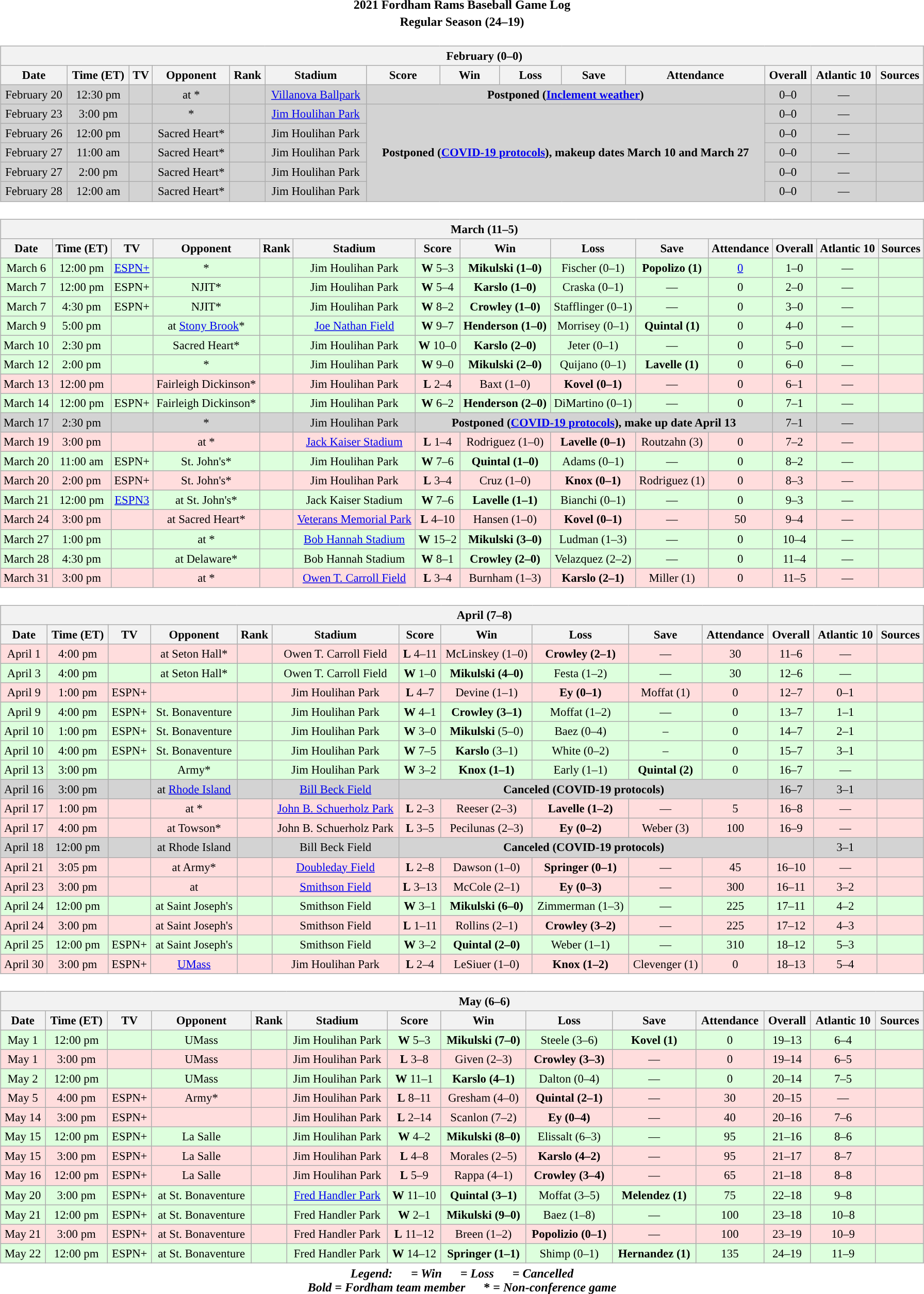<table class="toccolours" width=95% style="clear:both; margin:1.5em auto; text-align:center;">
<tr>
<th colspan=2>2021 Fordham Rams Baseball Game Log</th>
</tr>
<tr>
<th colspan=2>Regular Season (24–19)</th>
</tr>
<tr valign="top">
<td><br><table class="wikitable collapsible collapsed" style="margin:auto; width:100%; text-align:center; font-size:95%">
<tr>
<th colspan=14 style="padding-left:4em;">February (0–0)</th>
</tr>
<tr>
<th bgcolor="#DDDDFF">Date</th>
<th bgcolor="#DDDDFF">Time (ET)</th>
<th bgcolor="#DDDDFF">TV</th>
<th bgcolor="#DDDDFF">Opponent</th>
<th bgcolor="#DDDDFF">Rank</th>
<th bgcolor="#DDDDFF">Stadium</th>
<th bgcolor="#DDDDFF">Score</th>
<th bgcolor="#DDDDFF">Win</th>
<th bgcolor="#DDDDFF">Loss</th>
<th bgcolor="#DDDDFF">Save</th>
<th bgcolor="#DDDDFF">Attendance</th>
<th bgcolor="#DDDDFF">Overall</th>
<th bgcolor="#DDDDFF">Atlantic 10</th>
<th bgcolor="#DDDDFF">Sources</th>
</tr>
<tr align="center" bgcolor="d3d3d3">
<td>February 20</td>
<td>12:30 pm</td>
<td></td>
<td>at *</td>
<td></td>
<td><a href='#'>Villanova Ballpark</a><br></td>
<td rowspan="1" colspan="5"><strong>Postponed (<a href='#'>Inclement weather</a>)</strong></td>
<td>0–0</td>
<td>—</td>
<td></td>
</tr>
<tr align="center" bgcolor="d3d3d3">
<td>February 23</td>
<td>3:00 pm</td>
<td></td>
<td>*</td>
<td></td>
<td><a href='#'>Jim Houlihan Park</a><br></td>
<td rowspan="5" colspan="5"><strong>Postponed (<a href='#'>COVID-19 protocols</a>), makeup dates March 10 and March 27</strong></td>
<td>0–0</td>
<td>—</td>
<td></td>
</tr>
<tr align="center" bgcolor="d3d3d3">
<td>February 26</td>
<td>12:00 pm</td>
<td></td>
<td>Sacred Heart*</td>
<td></td>
<td>Jim Houlihan Park</td>
<td>0–0</td>
<td>—</td>
<td></td>
</tr>
<tr align="center" bgcolor="d3d3d3">
<td>February 27</td>
<td>11:00 am</td>
<td></td>
<td>Sacred Heart*</td>
<td></td>
<td>Jim Houlihan Park</td>
<td>0–0</td>
<td>—</td>
<td></td>
</tr>
<tr align="center" bgcolor="d3d3d3">
<td>February 27</td>
<td>2:00 pm</td>
<td></td>
<td>Sacred Heart*</td>
<td></td>
<td>Jim Houlihan Park</td>
<td>0–0</td>
<td>—</td>
<td></td>
</tr>
<tr align="center" bgcolor="d3d3d3">
<td>February 28</td>
<td>12:00 am</td>
<td></td>
<td>Sacred Heart*</td>
<td></td>
<td>Jim Houlihan Park</td>
<td>0–0</td>
<td>—</td>
<td></td>
</tr>
</table>
</td>
</tr>
<tr>
<td><br><table class="wikitable collapsible collapsed" style="margin:auto; width:100%; text-align:center; font-size:95%">
<tr>
<th colspan=14 style="padding-left:4em;">March (11–5)</th>
</tr>
<tr>
<th bgcolor="#DDDDFF">Date</th>
<th bgcolor="#DDDDFF">Time (ET)</th>
<th bgcolor="#DDDDFF">TV</th>
<th bgcolor="#DDDDFF">Opponent</th>
<th bgcolor="#DDDDFF">Rank</th>
<th bgcolor="#DDDDFF">Stadium</th>
<th bgcolor="#DDDDFF">Score</th>
<th bgcolor="#DDDDFF">Win</th>
<th bgcolor="#DDDDFF">Loss</th>
<th bgcolor="#DDDDFF">Save</th>
<th bgcolor="#DDDDFF">Attendance</th>
<th bgcolor="#DDDDFF">Overall</th>
<th bgcolor="#DDDDFF">Atlantic 10</th>
<th bgcolor="#DDDDFF">Sources</th>
</tr>
<tr align="center" bgcolor="ddffdd">
<td>March 6</td>
<td>12:00 pm</td>
<td><a href='#'>ESPN+</a></td>
<td>*</td>
<td></td>
<td>Jim Houlihan Park</td>
<td><strong>W</strong> 5–3</td>
<td><strong>Mikulski (1–0)</strong></td>
<td>Fischer (0–1)</td>
<td><strong>Popolizo (1)</strong></td>
<td><a href='#'>0</a></td>
<td>1–0</td>
<td>— </td>
<td><br></td>
</tr>
<tr align="center" bgcolor="ddffdd">
<td>March 7</td>
<td>12:00 pm</td>
<td>ESPN+</td>
<td>NJIT*</td>
<td></td>
<td>Jim Houlihan Park</td>
<td><strong>W</strong> 5–4 </td>
<td><strong>Karslo (1–0)</strong></td>
<td>Craska (0–1)</td>
<td>—</td>
<td>0</td>
<td>2–0</td>
<td>— </td>
<td><br></td>
</tr>
<tr align="center" bgcolor="ddffdd">
<td>March 7</td>
<td>4:30 pm</td>
<td>ESPN+</td>
<td>NJIT*</td>
<td></td>
<td>Jim Houlihan Park</td>
<td><strong>W</strong> 8–2 </td>
<td><strong>Crowley (1–0)</strong></td>
<td>Stafflinger (0–1)</td>
<td>—</td>
<td>0</td>
<td>3–0</td>
<td>— </td>
<td><br></td>
</tr>
<tr align="center" bgcolor="ddffdd">
<td>March 9</td>
<td>5:00 pm</td>
<td></td>
<td>at <a href='#'>Stony Brook</a>*</td>
<td></td>
<td><a href='#'>Joe Nathan Field</a><br></td>
<td><strong>W</strong> 9–7</td>
<td><strong>Henderson (1–0)</strong></td>
<td>Morrisey (0–1)</td>
<td><strong>Quintal (1)</strong></td>
<td>0</td>
<td>4–0</td>
<td>— </td>
<td><br></td>
</tr>
<tr align="center" bgcolor="ddffdd">
<td>March 10</td>
<td>2:30 pm</td>
<td></td>
<td>Sacred Heart*<br></td>
<td></td>
<td>Jim Houlihan Park</td>
<td><strong>W</strong> 10–0</td>
<td><strong>Karslo (2–0)</strong></td>
<td>Jeter (0–1)</td>
<td>—</td>
<td>0</td>
<td>5–0</td>
<td>— </td>
<td><br></td>
</tr>
<tr align="center" bgcolor="ddffdd">
<td>March 12</td>
<td>2:00 pm</td>
<td></td>
<td>*</td>
<td></td>
<td>Jim Houlihan Park</td>
<td><strong>W</strong> 9–0</td>
<td><strong>Mikulski (2–0)</strong></td>
<td>Quijano (0–1)</td>
<td><strong>Lavelle (1)</strong></td>
<td>0</td>
<td>6–0</td>
<td>— </td>
<td><br></td>
</tr>
<tr align="center" bgcolor="ffdddd">
<td>March 13</td>
<td>12:00 pm</td>
<td></td>
<td>Fairleigh Dickinson*</td>
<td></td>
<td>Jim Houlihan Park</td>
<td><strong>L</strong> 2–4 </td>
<td>Baxt (1–0)</td>
<td><strong>Kovel (0–1)</strong></td>
<td>—</td>
<td>0</td>
<td>6–1</td>
<td>— </td>
<td><br></td>
</tr>
<tr align="center" bgcolor="ddffdd">
<td>March 14</td>
<td>12:00 pm</td>
<td>ESPN+</td>
<td>Fairleigh Dickinson*</td>
<td></td>
<td>Jim Houlihan Park</td>
<td><strong>W</strong> 6–2</td>
<td><strong>Henderson (2–0)</strong></td>
<td>DiMartino (0–1)</td>
<td>—</td>
<td>0</td>
<td>7–1</td>
<td>— </td>
<td><br></td>
</tr>
<tr align="center" bgcolor="D3D3D3">
<td>March 17</td>
<td>2:30 pm</td>
<td></td>
<td>*</td>
<td></td>
<td>Jim Houlihan Park</td>
<td colspan="5"><strong>Postponed (<a href='#'>COVID-19 protocols</a>), make up date April 13</strong></td>
<td>7–1</td>
<td>—</td>
<td></td>
</tr>
<tr align="center" bgcolor="ffdddd">
<td>March 19</td>
<td>3:00 pm</td>
<td></td>
<td>at *<br></td>
<td></td>
<td><a href='#'>Jack Kaiser Stadium</a><br></td>
<td><strong>L</strong> 1–4</td>
<td>Rodriguez (1–0)</td>
<td><strong>Lavelle (0–1)</strong></td>
<td>Routzahn (3)</td>
<td>0</td>
<td>7–2</td>
<td>— </td>
<td><br></td>
</tr>
<tr align="center" bgcolor="ddffdd">
<td>March 20</td>
<td>11:00 am</td>
<td>ESPN+</td>
<td>St. John's*<br></td>
<td></td>
<td>Jim Houlihan Park</td>
<td><strong>W</strong> 7–6 </td>
<td><strong>Quintal (1–0)</strong></td>
<td>Adams (0–1)</td>
<td>—</td>
<td>0</td>
<td>8–2</td>
<td>— </td>
<td><br></td>
</tr>
<tr align="center" bgcolor="ffdddd">
<td>March 20</td>
<td>2:00 pm</td>
<td>ESPN+</td>
<td>St. John's*<br></td>
<td></td>
<td>Jim Houlihan Park</td>
<td><strong>L</strong> 3–4 </td>
<td>Cruz (1–0)</td>
<td><strong>Knox (0–1)</strong></td>
<td>Rodriguez (1)</td>
<td>0</td>
<td>8–3</td>
<td>— </td>
<td><br></td>
</tr>
<tr align="center" bgcolor="ddffdd">
<td>March 21</td>
<td>12:00 pm</td>
<td><a href='#'>ESPN3</a></td>
<td>at St. John's*<br></td>
<td></td>
<td>Jack Kaiser Stadium</td>
<td><strong>W</strong> 7–6 </td>
<td><strong>Lavelle (1–1)</strong></td>
<td>Bianchi (0–1)</td>
<td>—</td>
<td>0</td>
<td>9–3</td>
<td>— </td>
<td><br></td>
</tr>
<tr align="center" bgcolor="ffdddd">
<td>March 24</td>
<td>3:00 pm</td>
<td></td>
<td>at Sacred Heart*<br></td>
<td></td>
<td><a href='#'>Veterans Memorial Park</a><br></td>
<td><strong>L</strong> 4–10</td>
<td>Hansen (1–0)</td>
<td><strong>Kovel (0–1)</strong></td>
<td>—</td>
<td>50</td>
<td>9–4</td>
<td>— </td>
<td><br></td>
</tr>
<tr align="center" bgcolor="ddffdd">
<td>March 27</td>
<td>1:00 pm</td>
<td></td>
<td>at *</td>
<td></td>
<td><a href='#'>Bob Hannah Stadium</a><br></td>
<td><strong>W</strong> 15–2</td>
<td><strong>Mikulski (3–0)</strong></td>
<td>Ludman (1–3)</td>
<td>—</td>
<td>0</td>
<td>10–4</td>
<td>— </td>
<td><br></td>
</tr>
<tr align="center" bgcolor="ddffdd">
<td>March 28</td>
<td>4:30 pm</td>
<td></td>
<td>at Delaware*</td>
<td></td>
<td>Bob Hannah Stadium</td>
<td><strong>W</strong> 8–1</td>
<td><strong>Crowley (2–0)</strong></td>
<td>Velazquez (2–2)</td>
<td>—</td>
<td>0</td>
<td>11–4</td>
<td>— </td>
<td><br></td>
</tr>
<tr align="center" bgcolor="ffdddd">
<td>March 31</td>
<td>3:00 pm</td>
<td></td>
<td>at *</td>
<td></td>
<td><a href='#'>Owen T. Carroll Field</a><br></td>
<td><strong>L</strong> 3–4</td>
<td>Burnham (1–3)</td>
<td><strong>Karslo (2–1)</strong></td>
<td>Miller (1)</td>
<td>0</td>
<td>11–5</td>
<td>— </td>
<td><br></td>
</tr>
</table>
</td>
</tr>
<tr>
<td><br><table class="wikitable collapsible collapsed" style="margin:auto; width:100%; text-align:center; font-size:95%">
<tr>
<th colspan=14 style="padding-left:4em;">April (7–8)</th>
</tr>
<tr>
<th bgcolor="#DDDDFF">Date</th>
<th bgcolor="#DDDDFF">Time (ET)</th>
<th bgcolor="#DDDDFF">TV</th>
<th bgcolor="#DDDDFF">Opponent</th>
<th bgcolor="#DDDDFF">Rank</th>
<th bgcolor="#DDDDFF">Stadium</th>
<th bgcolor="#DDDDFF">Score</th>
<th bgcolor="#DDDDFF">Win</th>
<th bgcolor="#DDDDFF">Loss</th>
<th bgcolor="#DDDDFF">Save</th>
<th bgcolor="#DDDDFF">Attendance</th>
<th bgcolor="#DDDDFF">Overall</th>
<th bgcolor="#DDDDFF">Atlantic 10</th>
<th bgcolor="#DDDDFF">Sources</th>
</tr>
<tr align="center" bgcolor="ffdddd">
<td>April 1</td>
<td>4:00 pm</td>
<td></td>
<td>at Seton Hall*</td>
<td></td>
<td>Owen T. Carroll Field</td>
<td><strong>L</strong> 4–11</td>
<td>McLinskey (1–0)</td>
<td><strong>Crowley (2–1)</strong></td>
<td>—</td>
<td>30</td>
<td>11–6</td>
<td>— </td>
<td><br></td>
</tr>
<tr align="center" bgcolor="ddffdd">
<td>April 3</td>
<td>4:00 pm</td>
<td></td>
<td>at Seton Hall*</td>
<td></td>
<td>Owen T. Carroll Field</td>
<td><strong>W</strong> 1–0</td>
<td><strong>Mikulski (4–0)</strong></td>
<td>Festa (1–2)</td>
<td>—</td>
<td>30</td>
<td>12–6</td>
<td>— </td>
<td><br></td>
</tr>
<tr align="center" bgcolor="ffdddd">
<td>April 9</td>
<td>1:00 pm</td>
<td>ESPN+</td>
<td></td>
<td></td>
<td>Jim Houlihan Park</td>
<td><strong>L</strong> 4–7</td>
<td>Devine (1–1)</td>
<td><strong>Ey (0–1)</strong></td>
<td>Moffat (1)</td>
<td>0</td>
<td>12–7</td>
<td>0–1</td>
<td><br></td>
</tr>
<tr align="center" bgcolor="ddffdd">
<td>April 9</td>
<td>4:00 pm</td>
<td>ESPN+</td>
<td>St. Bonaventure</td>
<td></td>
<td>Jim Houlihan Park</td>
<td><strong>W</strong> 4–1 </td>
<td><strong>Crowley (3–1)</strong></td>
<td>Moffat (1–2)</td>
<td>—</td>
<td>0</td>
<td>13–7</td>
<td>1–1</td>
<td><br></td>
</tr>
<tr align="center" bgcolor="ddffdd">
<td>April 10</td>
<td>1:00 pm</td>
<td>ESPN+</td>
<td>St. Bonaventure</td>
<td></td>
<td>Jim Houlihan Park</td>
<td><strong>W</strong> 3–0 </td>
<td><strong>Mikulski</strong> (5–0)</td>
<td>Baez (0–4)</td>
<td>–</td>
<td>0</td>
<td>14–7</td>
<td>2–1</td>
<td><br></td>
</tr>
<tr align="center" bgcolor="ddffdd">
<td>April 10</td>
<td>4:00 pm</td>
<td>ESPN+</td>
<td>St. Bonaventure</td>
<td></td>
<td>Jim Houlihan Park</td>
<td><strong>W</strong> 7–5</td>
<td><strong>Karslo</strong> (3–1)</td>
<td>White (0–2)</td>
<td>–</td>
<td>0</td>
<td>15–7</td>
<td>3–1</td>
<td><br></td>
</tr>
<tr align="center" bgcolor="ddffdd">
<td>April 13</td>
<td>3:00 pm</td>
<td></td>
<td>Army*<br></td>
<td></td>
<td>Jim Houlihan Park</td>
<td><strong>W</strong> 3–2</td>
<td><strong>Knox (1–1)</strong></td>
<td>Early (1–1)</td>
<td><strong>Quintal (2)</strong></td>
<td>0</td>
<td>16–7</td>
<td>—</td>
<td><br></td>
</tr>
<tr align="center" bgcolor="D3D3D3">
<td>April 16</td>
<td>3:00 pm</td>
<td></td>
<td>at <a href='#'>Rhode Island</a></td>
<td></td>
<td><a href='#'>Bill Beck Field</a><br></td>
<td colspan="5"><strong>Canceled (COVID-19 protocols)</strong></td>
<td>16–7</td>
<td>3–1</td>
<td></td>
</tr>
<tr align="center" bgcolor="ffdddd">
<td>April 17</td>
<td>1:00 pm</td>
<td></td>
<td>at *</td>
<td></td>
<td><a href='#'>John B. Schuerholz Park</a><br></td>
<td><strong>L</strong> 2–3</td>
<td>Reeser (2–3)</td>
<td><strong>Lavelle (1–2)</strong></td>
<td>—</td>
<td>5</td>
<td>16–8</td>
<td>—</td>
<td><br></td>
</tr>
<tr align="center" bgcolor="ffdddd">
<td>April 17</td>
<td>4:00 pm</td>
<td></td>
<td>at Towson*</td>
<td></td>
<td>John B. Schuerholz Park</td>
<td><strong>L</strong> 3–5</td>
<td>Pecilunas (2–3)</td>
<td><strong>Ey (0–2)</strong></td>
<td>Weber (3)</td>
<td>100</td>
<td>16–9</td>
<td>—</td>
<td><br></td>
</tr>
<tr align="center" bgcolor="D3D3D3">
<td>April 18</td>
<td>12:00 pm</td>
<td></td>
<td>at Rhode Island</td>
<td></td>
<td>Bill Beck Field</td>
<td colspan="5"><strong>Canceled (COVID-19 protocols)</strong></td>
<td></td>
<td>3–1</td>
<td></td>
</tr>
<tr align="center" bgcolor="ffdddd">
<td>April 21</td>
<td>3:05 pm</td>
<td></td>
<td>at Army*</td>
<td></td>
<td><a href='#'>Doubleday Field</a><br></td>
<td><strong>L</strong> 2–8</td>
<td>Dawson (1–0)</td>
<td><strong>Springer (0–1)</strong></td>
<td>—</td>
<td>45</td>
<td>16–10</td>
<td>— </td>
<td></td>
</tr>
<tr align="center" bgcolor="ffdddd">
<td>April 23</td>
<td>3:00 pm</td>
<td></td>
<td>at </td>
<td></td>
<td><a href='#'>Smithson Field</a><br></td>
<td><strong>L</strong> 3–13 </td>
<td>McCole (2–1)</td>
<td><strong>Ey (0–3)</strong></td>
<td>—</td>
<td>300</td>
<td>16–11</td>
<td>3–2</td>
<td></td>
</tr>
<tr align="center" bgcolor="ddffdd">
<td>April 24</td>
<td>12:00 pm</td>
<td></td>
<td>at Saint Joseph's</td>
<td></td>
<td>Smithson Field</td>
<td><strong>W</strong> 3–1 </td>
<td><strong>Mikulski (6–0)</strong></td>
<td>Zimmerman (1–3)</td>
<td>—</td>
<td>225</td>
<td>17–11</td>
<td>4–2</td>
<td></td>
</tr>
<tr align="center" bgcolor="ffdddd">
<td>April 24</td>
<td>3:00 pm</td>
<td></td>
<td>at Saint Joseph's</td>
<td></td>
<td>Smithson Field</td>
<td><strong>L</strong> 1–11 </td>
<td>Rollins (2–1)</td>
<td><strong>Crowley (3–2)</strong></td>
<td>—</td>
<td>225</td>
<td>17–12</td>
<td>4–3</td>
<td></td>
</tr>
<tr align="center" bgcolor="ddffdd">
<td>April 25</td>
<td>12:00 pm</td>
<td>ESPN+</td>
<td>at Saint Joseph's</td>
<td></td>
<td>Smithson Field</td>
<td><strong>W</strong> 3–2 </td>
<td><strong>Quintal (2–0)</strong></td>
<td>Weber (1–1)</td>
<td>—</td>
<td>310</td>
<td>18–12</td>
<td>5–3</td>
<td></td>
</tr>
<tr align="center" bgcolor="ffdddd">
<td>April 30</td>
<td>3:00 pm</td>
<td>ESPN+</td>
<td><a href='#'>UMass</a></td>
<td></td>
<td>Jim Houlihan Park</td>
<td><strong>L</strong> 2–4</td>
<td>LeSiuer (1–0)</td>
<td><strong>Knox (1–2)</strong></td>
<td>Clevenger (1)</td>
<td>0</td>
<td>18–13</td>
<td>5–4</td>
<td></td>
</tr>
</table>
</td>
</tr>
<tr>
<td><br><table class="wikitable collapsible collapsed" style="margin:auto; width:100%; text-align:center; font-size:95%">
<tr>
<th colspan=14 style="padding-left:4em;">May (6–6)</th>
</tr>
<tr>
<th bgcolor="#DDDDFF">Date</th>
<th bgcolor="#DDDDFF">Time (ET)</th>
<th bgcolor="#DDDDFF">TV</th>
<th bgcolor="#DDDDFF">Opponent</th>
<th bgcolor="#DDDDFF">Rank</th>
<th bgcolor="#DDDDFF">Stadium</th>
<th bgcolor="#DDDDFF">Score</th>
<th bgcolor="#DDDDFF">Win</th>
<th bgcolor="#DDDDFF">Loss</th>
<th bgcolor="#DDDDFF">Save</th>
<th bgcolor="#DDDDFF">Attendance</th>
<th bgcolor="#DDDDFF">Overall</th>
<th bgcolor="#DDDDFF">Atlantic 10</th>
<th bgcolor="#DDDDFF">Sources</th>
</tr>
<tr align="center" bgcolor="ddffdd">
<td>May 1</td>
<td>12:00 pm</td>
<td></td>
<td>UMass</td>
<td></td>
<td>Jim Houlihan Park</td>
<td><strong>W</strong> 5–3 </td>
<td><strong>Mikulski (7–0)</strong></td>
<td>Steele (3–6)</td>
<td><strong>Kovel (1)</strong></td>
<td>0</td>
<td>19–13</td>
<td>6–4</td>
<td></td>
</tr>
<tr align="center" bgcolor="ffdddd">
<td>May 1</td>
<td>3:00 pm</td>
<td></td>
<td>UMass</td>
<td></td>
<td>Jim Houlihan Park</td>
<td><strong>L</strong> 3–8 </td>
<td>Given (2–3)</td>
<td><strong>Crowley (3–3)</strong></td>
<td>—</td>
<td>0</td>
<td>19–14</td>
<td>6–5</td>
<td></td>
</tr>
<tr align="center" bgcolor="ddffdd">
<td>May 2</td>
<td>12:00 pm</td>
<td></td>
<td>UMass</td>
<td></td>
<td>Jim Houlihan Park</td>
<td><strong>W</strong> 11–1 </td>
<td><strong>Karslo (4–1)</strong></td>
<td>Dalton (0–4)</td>
<td>—</td>
<td>0</td>
<td>20–14</td>
<td>7–5</td>
<td></td>
</tr>
<tr align="center" bgcolor="ffdddd">
<td>May 5</td>
<td>4:00 pm</td>
<td>ESPN+</td>
<td>Army*</td>
<td></td>
<td>Jim Houlihan Park</td>
<td><strong>L</strong> 8–11 </td>
<td>Gresham (4–0)</td>
<td><strong>Quintal (2–1)</strong></td>
<td>—</td>
<td>30</td>
<td>20–15</td>
<td>—</td>
<td></td>
</tr>
<tr align="center" bgcolor="ffdddd">
<td>May 14</td>
<td>3:00 pm</td>
<td>ESPN+</td>
<td></td>
<td></td>
<td>Jim Houlihan Park</td>
<td><strong>L</strong> 2–14 </td>
<td>Scanlon (7–2)</td>
<td><strong>Ey (0–4)</strong></td>
<td>—</td>
<td>40</td>
<td>20–16</td>
<td>7–6</td>
<td></td>
</tr>
<tr align="center" bgcolor="ddffdd">
<td>May 15</td>
<td>12:00 pm</td>
<td>ESPN+</td>
<td>La Salle</td>
<td></td>
<td>Jim Houlihan Park</td>
<td><strong>W</strong> 4–2 </td>
<td><strong>Mikulski (8–0)</strong></td>
<td>Elissalt (6–3)</td>
<td>—</td>
<td>95</td>
<td>21–16</td>
<td>8–6</td>
<td></td>
</tr>
<tr align="center" bgcolor="ffdddd">
<td>May 15</td>
<td>3:00 pm</td>
<td>ESPN+</td>
<td>La Salle</td>
<td></td>
<td>Jim Houlihan Park</td>
<td><strong>L</strong> 4–8 </td>
<td>Morales (2–5)</td>
<td><strong>Karslo (4–2)</strong></td>
<td>—</td>
<td>95</td>
<td>21–17</td>
<td>8–7</td>
<td></td>
</tr>
<tr align="center" bgcolor="ffdddd">
<td>May 16</td>
<td>12:00 pm</td>
<td>ESPN+</td>
<td>La Salle</td>
<td></td>
<td>Jim Houlihan Park</td>
<td><strong>L</strong> 5–9</td>
<td>Rappa (4–1)</td>
<td><strong>Crowley (3–4)</strong></td>
<td>—</td>
<td>65</td>
<td>21–18</td>
<td>8–8</td>
<td></td>
</tr>
<tr align="center" bgcolor="ddffdd">
<td>May 20</td>
<td>3:00 pm</td>
<td>ESPN+</td>
<td>at St. Bonaventure</td>
<td></td>
<td><a href='#'>Fred Handler Park</a><br></td>
<td><strong>W</strong> 11–10 </td>
<td><strong>Quintal (3–1)</strong></td>
<td>Moffat (3–5)</td>
<td><strong>Melendez (1)</strong></td>
<td>75</td>
<td>22–18</td>
<td>9–8</td>
<td></td>
</tr>
<tr align="center" bgcolor="ddffdd">
<td>May 21</td>
<td>12:00 pm</td>
<td>ESPN+</td>
<td>at St. Bonaventure</td>
<td></td>
<td>Fred Handler Park</td>
<td><strong>W</strong> 2–1 </td>
<td><strong>Mikulski (9–0)</strong></td>
<td>Baez (1–8)</td>
<td>—</td>
<td>100</td>
<td>23–18</td>
<td>10–8</td>
<td></td>
</tr>
<tr align="center" bgcolor="ffdddd">
<td>May 21</td>
<td>3:00 pm</td>
<td>ESPN+</td>
<td>at St. Bonaventure</td>
<td></td>
<td>Fred Handler Park</td>
<td><strong>L</strong> 11–12 </td>
<td>Breen (1–2)</td>
<td><strong>Popolizio (0–1)</strong></td>
<td>—</td>
<td>100</td>
<td>23–19</td>
<td>10–9</td>
<td></td>
</tr>
<tr align="center" bgcolor="ddffdd">
<td>May 22</td>
<td>12:00 pm</td>
<td>ESPN+</td>
<td>at St. Bonaventure</td>
<td></td>
<td>Fred Handler Park</td>
<td><strong>W</strong> 14–12</td>
<td><strong>Springer (1–1)</strong></td>
<td>Shimp (0–1)</td>
<td><strong>Hernandez (1)</strong></td>
<td>135</td>
<td>24–19</td>
<td>11–9</td>
<td></td>
</tr>
</table>
</td>
</tr>
<tr>
<th colspan=9><em>Legend:       = Win       = Loss       = Cancelled<br>Bold = Fordham team member</em>      * = <em>Non-conference game</em></th>
</tr>
</table>
